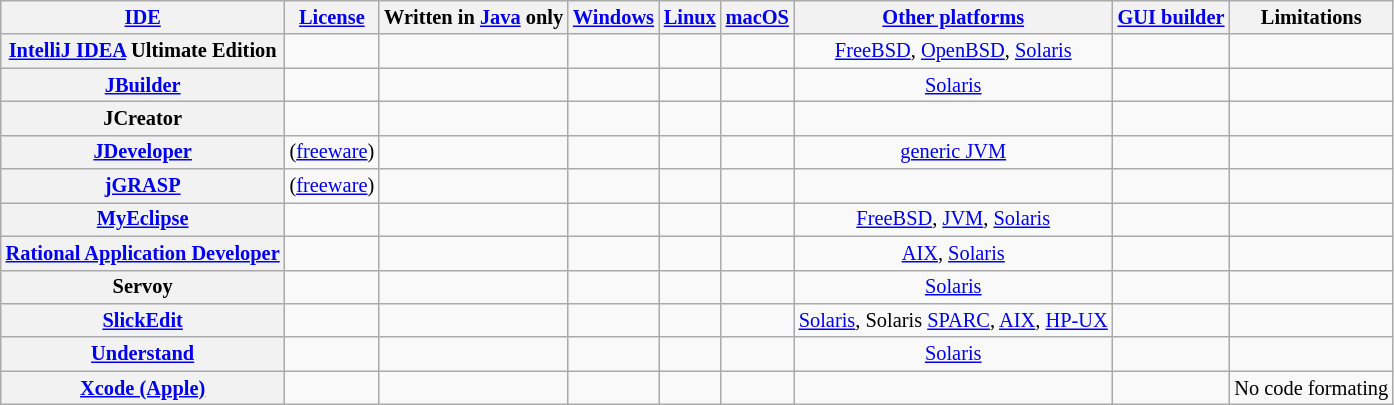<table class="wikitable sortable sort-under" style="font-size: 85%; text-align: center; width: auto;">
<tr>
<th><a href='#'>IDE</a></th>
<th><a href='#'>License</a></th>
<th>Written in <a href='#'>Java</a> only</th>
<th><a href='#'>Windows</a></th>
<th><a href='#'>Linux</a></th>
<th><a href='#'>macOS</a></th>
<th><a href='#'>Other platforms</a></th>
<th><a href='#'>GUI builder</a></th>
<th>Limitations</th>
</tr>
<tr>
<th><a href='#'>IntelliJ IDEA</a> Ultimate Edition</th>
<td></td>
<td></td>
<td></td>
<td></td>
<td></td>
<td><a href='#'>FreeBSD</a>, <a href='#'>OpenBSD</a>, <a href='#'>Solaris</a></td>
<td></td>
<td></td>
</tr>
<tr>
<th><a href='#'>JBuilder</a></th>
<td></td>
<td></td>
<td></td>
<td></td>
<td></td>
<td><a href='#'>Solaris</a></td>
<td></td>
<td></td>
</tr>
<tr>
<th>JCreator</th>
<td></td>
<td></td>
<td></td>
<td></td>
<td></td>
<td></td>
<td></td>
<td></td>
</tr>
<tr>
<th><a href='#'>JDeveloper</a></th>
<td> (<a href='#'>freeware</a>)</td>
<td></td>
<td></td>
<td></td>
<td></td>
<td><a href='#'>generic JVM</a></td>
<td></td>
<td></td>
</tr>
<tr>
<th><a href='#'>jGRASP</a></th>
<td> (<a href='#'>freeware</a>)</td>
<td></td>
<td></td>
<td></td>
<td></td>
<td></td>
<td></td>
<td></td>
</tr>
<tr>
<th><a href='#'>MyEclipse</a></th>
<td></td>
<td></td>
<td></td>
<td></td>
<td></td>
<td><a href='#'>FreeBSD</a>, <a href='#'>JVM</a>, <a href='#'>Solaris</a></td>
<td></td>
<td></td>
</tr>
<tr>
<th><a href='#'>Rational Application Developer</a></th>
<td></td>
<td></td>
<td></td>
<td></td>
<td></td>
<td><a href='#'>AIX</a>, <a href='#'>Solaris</a></td>
<td></td>
<td></td>
</tr>
<tr>
<th>Servoy</th>
<td></td>
<td></td>
<td></td>
<td></td>
<td></td>
<td><a href='#'>Solaris</a></td>
<td></td>
<td></td>
</tr>
<tr>
<th><a href='#'>SlickEdit</a></th>
<td></td>
<td></td>
<td></td>
<td></td>
<td></td>
<td><a href='#'>Solaris</a>, Solaris <a href='#'>SPARC</a>, <a href='#'>AIX</a>, <a href='#'>HP-UX</a></td>
<td></td>
<td></td>
</tr>
<tr>
<th><a href='#'>Understand</a></th>
<td></td>
<td></td>
<td></td>
<td></td>
<td></td>
<td><a href='#'>Solaris</a></td>
<td></td>
<td></td>
</tr>
<tr>
<th><a href='#'>Xcode (Apple)</a></th>
<td></td>
<td></td>
<td></td>
<td></td>
<td></td>
<td></td>
<td></td>
<td>No code formating</td>
</tr>
</table>
